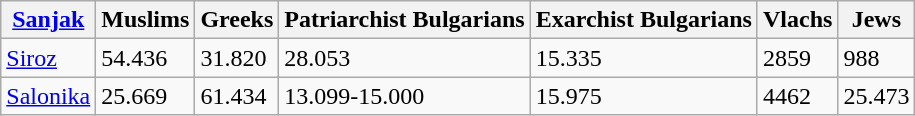<table class="wikitable sortable">
<tr>
<th><a href='#'>Sanjak</a></th>
<th>Muslims</th>
<th>Greeks</th>
<th>Patriarchist Bulgarians</th>
<th>Exarchist Bulgarians</th>
<th>Vlachs</th>
<th>Jews</th>
</tr>
<tr>
<td><a href='#'>Siroz</a></td>
<td>54.436</td>
<td>31.820</td>
<td>28.053</td>
<td>15.335</td>
<td>2859</td>
<td>988</td>
</tr>
<tr>
<td><a href='#'>Salonika</a></td>
<td>25.669</td>
<td>61.434</td>
<td>13.099-15.000</td>
<td>15.975</td>
<td>4462</td>
<td>25.473</td>
</tr>
</table>
